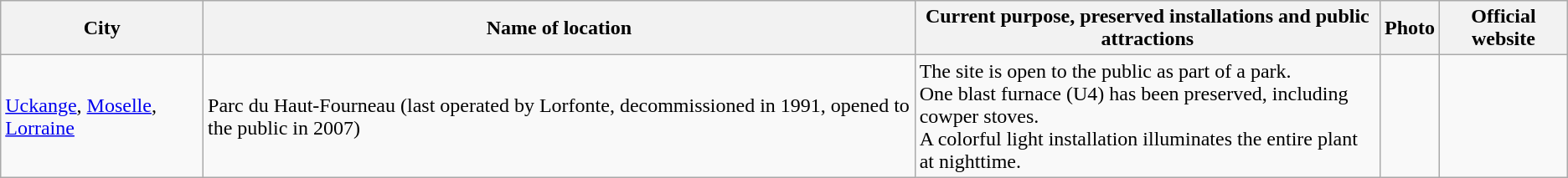<table class="wikitable">
<tr>
<th>City</th>
<th>Name of location</th>
<th>Current purpose, preserved installations and public attractions</th>
<th>Photo</th>
<th>Official website</th>
</tr>
<tr>
<td><a href='#'>Uckange</a>, <a href='#'>Moselle</a>, <a href='#'>Lorraine</a></td>
<td>Parc du Haut-Fourneau (last operated by Lorfonte, decommissioned in 1991, opened to the public in 2007)</td>
<td>The site is open to the public as part of a park.<br> One blast furnace (U4) has been preserved, including cowper stoves.<br> A colorful light installation illuminates the entire plant at nighttime.</td>
<td></td>
<td></td>
</tr>
</table>
